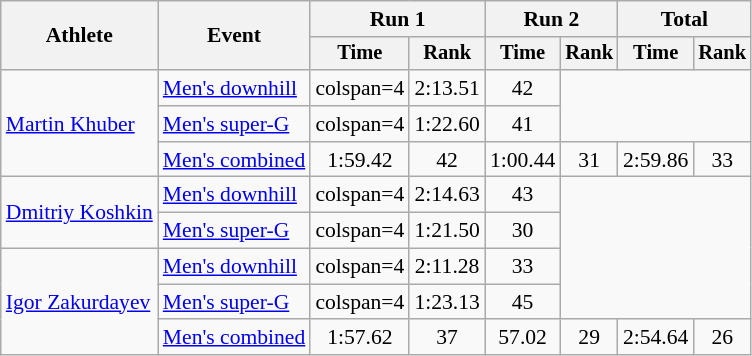<table class="wikitable" style="font-size:90%">
<tr>
<th rowspan=2>Athlete</th>
<th rowspan=2>Event</th>
<th colspan=2>Run 1</th>
<th colspan=2>Run 2</th>
<th colspan=2>Total</th>
</tr>
<tr style="font-size:95%">
<th>Time</th>
<th>Rank</th>
<th>Time</th>
<th>Rank</th>
<th>Time</th>
<th>Rank</th>
</tr>
<tr align=center>
<td align=left rowspan=3><a href='#'>Martin Khuber</a></td>
<td align=left><a href='#'>Men's downhill</a></td>
<td>colspan=4 </td>
<td>2:13.51</td>
<td>42</td>
</tr>
<tr align=center>
<td align=left><a href='#'>Men's super-G</a></td>
<td>colspan=4 </td>
<td>1:22.60</td>
<td>41</td>
</tr>
<tr align=center>
<td align=left><a href='#'>Men's combined</a></td>
<td>1:59.42</td>
<td>42</td>
<td>1:00.44</td>
<td>31</td>
<td>2:59.86</td>
<td>33</td>
</tr>
<tr align=center>
<td align=left rowspan=2><a href='#'>Dmitriy Koshkin</a></td>
<td align=left><a href='#'>Men's downhill</a></td>
<td>colspan=4 </td>
<td>2:14.63</td>
<td>43</td>
</tr>
<tr align=center>
<td align=left><a href='#'>Men's super-G</a></td>
<td>colspan=4 </td>
<td>1:21.50</td>
<td>30</td>
</tr>
<tr align=center>
<td align=left rowspan=3><a href='#'>Igor Zakurdayev</a></td>
<td align=left><a href='#'>Men's downhill</a></td>
<td>colspan=4 </td>
<td>2:11.28</td>
<td>33</td>
</tr>
<tr align=center>
<td align=left><a href='#'>Men's super-G</a></td>
<td>colspan=4 </td>
<td>1:23.13</td>
<td>45</td>
</tr>
<tr align=center>
<td align=left><a href='#'>Men's combined</a></td>
<td>1:57.62</td>
<td>37</td>
<td>57.02</td>
<td>29</td>
<td>2:54.64</td>
<td>26</td>
</tr>
</table>
